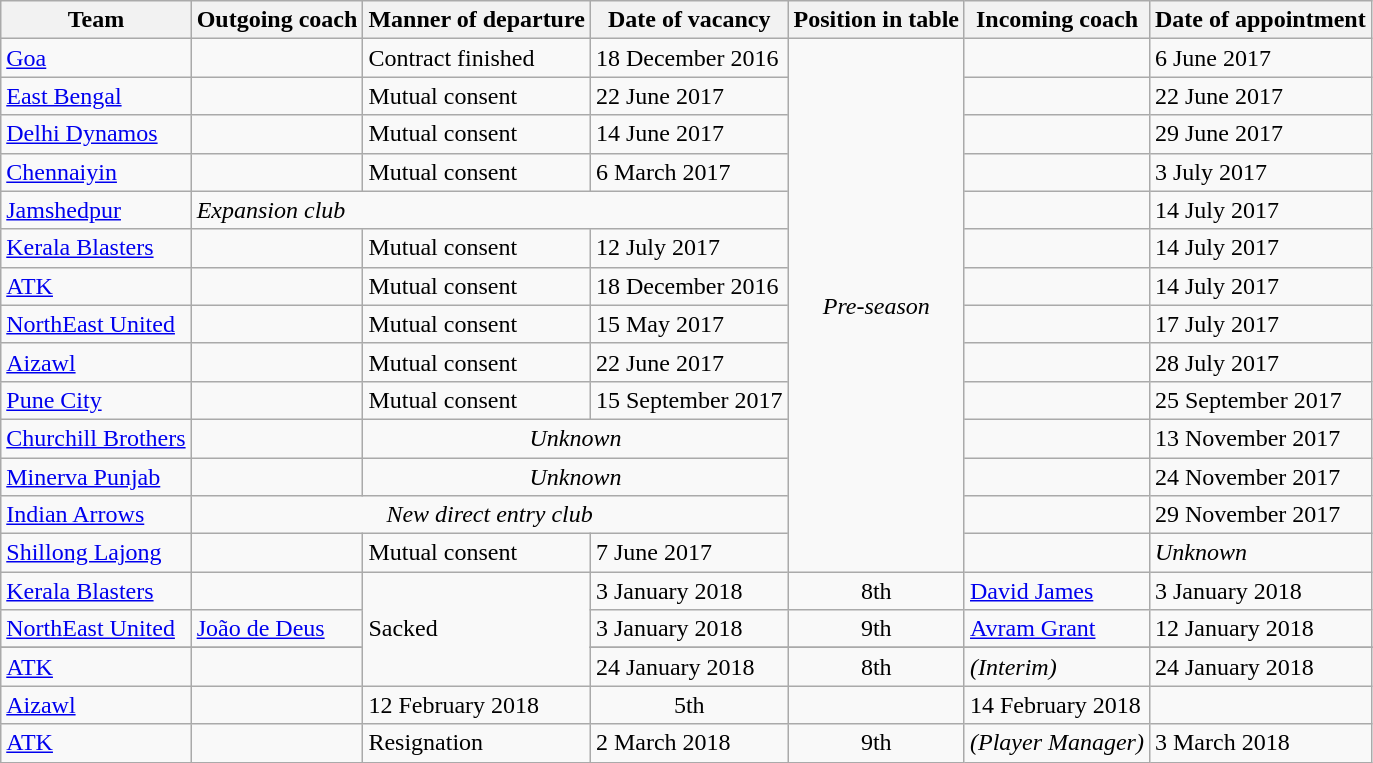<table class="wikitable sortable">
<tr>
<th>Team</th>
<th>Outgoing coach</th>
<th>Manner of departure</th>
<th>Date of vacancy</th>
<th>Position in table</th>
<th>Incoming coach</th>
<th>Date of appointment</th>
</tr>
<tr>
<td><a href='#'>Goa</a></td>
<td></td>
<td>Contract finished</td>
<td>18 December 2016</td>
<td rowspan="14" align="center"><em>Pre-season</em></td>
<td></td>
<td>6 June 2017</td>
</tr>
<tr>
<td><a href='#'>East Bengal</a></td>
<td></td>
<td>Mutual consent</td>
<td>22 June 2017</td>
<td></td>
<td>22 June 2017</td>
</tr>
<tr>
<td><a href='#'>Delhi Dynamos</a></td>
<td></td>
<td>Mutual consent</td>
<td>14 June 2017</td>
<td></td>
<td>29 June 2017</td>
</tr>
<tr>
<td><a href='#'>Chennaiyin</a></td>
<td></td>
<td>Mutual consent</td>
<td>6 March 2017</td>
<td></td>
<td>3 July 2017</td>
</tr>
<tr>
<td><a href='#'>Jamshedpur</a></td>
<td colspan=3><em>Expansion club</em></td>
<td></td>
<td>14 July 2017</td>
</tr>
<tr>
<td><a href='#'>Kerala Blasters</a></td>
<td></td>
<td>Mutual consent</td>
<td>12 July 2017</td>
<td></td>
<td>14 July 2017</td>
</tr>
<tr>
<td><a href='#'>ATK</a></td>
<td></td>
<td>Mutual consent</td>
<td>18 December 2016</td>
<td></td>
<td>14 July 2017</td>
</tr>
<tr>
<td><a href='#'>NorthEast United</a></td>
<td></td>
<td>Mutual consent</td>
<td>15 May 2017</td>
<td></td>
<td>17 July 2017</td>
</tr>
<tr>
<td><a href='#'>Aizawl</a></td>
<td></td>
<td>Mutual consent</td>
<td>22 June 2017</td>
<td></td>
<td>28 July 2017</td>
</tr>
<tr>
<td><a href='#'>Pune City</a></td>
<td></td>
<td>Mutual consent</td>
<td>15 September 2017</td>
<td></td>
<td>25 September 2017</td>
</tr>
<tr>
<td><a href='#'>Churchill Brothers</a></td>
<td></td>
<td colspan=2 align=center><em>Unknown</em></td>
<td></td>
<td>13 November 2017</td>
</tr>
<tr>
<td><a href='#'>Minerva Punjab</a></td>
<td></td>
<td colspan=2 align=center><em>Unknown</em></td>
<td></td>
<td>24 November 2017</td>
</tr>
<tr>
<td><a href='#'>Indian Arrows</a></td>
<td colspan=3 align=center><em>New direct entry club</em></td>
<td></td>
<td>29 November 2017</td>
</tr>
<tr>
<td><a href='#'>Shillong Lajong</a></td>
<td></td>
<td>Mutual consent</td>
<td>7 June 2017</td>
<td></td>
<td><em>Unknown</em></td>
</tr>
<tr>
<td><a href='#'>Kerala Blasters</a></td>
<td></td>
<td rowspan="4">Sacked</td>
<td>3 January 2018</td>
<td rowspan="1" align="center">8th</td>
<td> <a href='#'>David James</a></td>
<td>3 January 2018</td>
</tr>
<tr>
<td><a href='#'>NorthEast United</a></td>
<td> <a href='#'>João de Deus</a></td>
<td>3 January 2018</td>
<td rowspan="1" align="center">9th</td>
<td> <a href='#'>Avram Grant</a></td>
<td>12 January 2018</td>
</tr>
<tr>
</tr>
<tr>
<td><a href='#'>ATK</a></td>
<td></td>
<td>24 January 2018</td>
<td rowspan="1" align="center">8th</td>
<td> <em>(Interim)</em></td>
<td>24 January 2018</td>
</tr>
<tr>
<td><a href='#'>Aizawl</a></td>
<td></td>
<td>12 February 2018</td>
<td rowspan="1" align="center">5th</td>
<td></td>
<td>14 February 2018</td>
</tr>
<tr>
<td><a href='#'>ATK</a></td>
<td></td>
<td rowspan="1">Resignation</td>
<td>2 March 2018</td>
<td rowspan="1" align="center">9th</td>
<td> <em>(Player Manager)</em></td>
<td>3 March 2018</td>
</tr>
</table>
